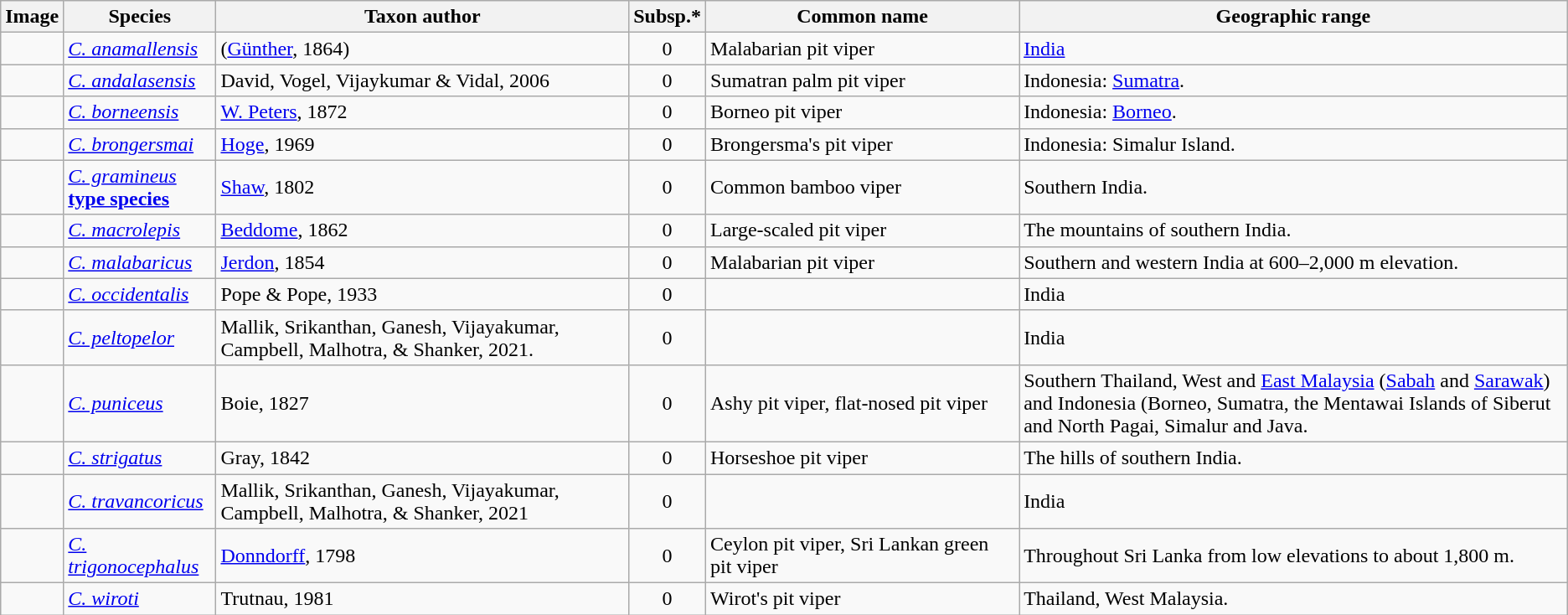<table class="wikitable">
<tr>
<th>Image</th>
<th>Species</th>
<th>Taxon author</th>
<th>Subsp.*</th>
<th>Common name</th>
<th>Geographic range</th>
</tr>
<tr>
<td></td>
<td><em><a href='#'>C. anamallensis</a></em></td>
<td>(<a href='#'>Günther</a>, 1864)</td>
<td align="center">0</td>
<td style="width:20%">Malabarian pit viper</td>
<td style="width:35%"><a href='#'>India</a></td>
</tr>
<tr>
<td></td>
<td><em><a href='#'>C. andalasensis</a></em></td>
<td>David, Vogel, Vijaykumar & Vidal, 2006</td>
<td align="center">0</td>
<td>Sumatran palm pit viper</td>
<td>Indonesia: <a href='#'>Sumatra</a>.</td>
</tr>
<tr>
<td></td>
<td><em><a href='#'>C. borneensis</a></em></td>
<td><a href='#'>W. Peters</a>, 1872</td>
<td align="center">0</td>
<td>Borneo pit viper</td>
<td>Indonesia: <a href='#'>Borneo</a>.</td>
</tr>
<tr>
<td></td>
<td><em><a href='#'>C. brongersmai</a></em></td>
<td><a href='#'>Hoge</a>, 1969</td>
<td align="center">0</td>
<td>Brongersma's pit viper</td>
<td>Indonesia: Simalur Island.</td>
</tr>
<tr>
<td></td>
<td><em><a href='#'>C. gramineus</a></em><br><strong><a href='#'>type species</a></strong></td>
<td><a href='#'>Shaw</a>, 1802</td>
<td align="center">0</td>
<td>Common bamboo viper</td>
<td>Southern India.</td>
</tr>
<tr>
<td></td>
<td><em><a href='#'>C. macrolepis</a></em></td>
<td><a href='#'>Beddome</a>, 1862</td>
<td align="center">0</td>
<td>Large-scaled pit viper</td>
<td>The mountains of southern India.</td>
</tr>
<tr>
<td></td>
<td><em><a href='#'>C. malabaricus</a></em></td>
<td><a href='#'>Jerdon</a>, 1854</td>
<td align="center">0</td>
<td>Malabarian pit viper</td>
<td>Southern and western India at 600–2,000 m elevation.</td>
</tr>
<tr>
<td></td>
<td><em><a href='#'>C. occidentalis</a></em></td>
<td>Pope & Pope, 1933</td>
<td align="center">0</td>
<td></td>
<td>India</td>
</tr>
<tr>
<td></td>
<td><em><a href='#'>C. peltopelor</a></em></td>
<td>Mallik, Srikanthan, Ganesh, Vijayakumar, Campbell, Malhotra, & Shanker, 2021.</td>
<td align="center">0</td>
<td></td>
<td>India</td>
</tr>
<tr>
<td></td>
<td><em><a href='#'>C. puniceus</a></em></td>
<td>Boie, 1827</td>
<td align="center">0</td>
<td>Ashy pit viper, flat-nosed pit viper</td>
<td>Southern Thailand, West and <a href='#'>East Malaysia</a> (<a href='#'>Sabah</a> and <a href='#'>Sarawak</a>) and Indonesia (Borneo, Sumatra, the Mentawai Islands of Siberut and North Pagai, Simalur and Java.</td>
</tr>
<tr>
<td></td>
<td><em><a href='#'>C. strigatus</a></em></td>
<td>Gray, 1842</td>
<td align="center">0</td>
<td>Horseshoe pit viper</td>
<td>The hills of southern India.</td>
</tr>
<tr>
<td></td>
<td><em><a href='#'>C. travancoricus</a></em></td>
<td>Mallik, Srikanthan, Ganesh, Vijayakumar, Campbell, Malhotra, & Shanker, 2021</td>
<td align="center">0</td>
<td></td>
<td>India</td>
</tr>
<tr>
<td></td>
<td><em><a href='#'>C. trigonocephalus</a></em></td>
<td><a href='#'>Donndorff</a>, 1798</td>
<td align="center">0</td>
<td>Ceylon pit viper, Sri Lankan green pit viper</td>
<td>Throughout Sri Lanka from low elevations to about 1,800 m.</td>
</tr>
<tr>
<td></td>
<td><em><a href='#'>C. wiroti</a></em></td>
<td>Trutnau, 1981</td>
<td align="center">0</td>
<td>Wirot's pit viper</td>
<td>Thailand, West Malaysia.</td>
</tr>
</table>
